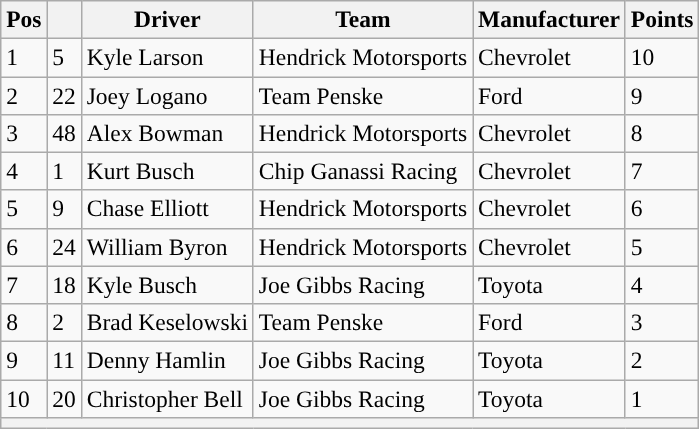<table class="wikitable" style="font-size:98%">
<tr>
<th>Pos</th>
<th></th>
<th>Driver</th>
<th>Team</th>
<th>Manufacturer</th>
<th>Points</th>
</tr>
<tr>
<td>1</td>
<td>5</td>
<td>Kyle Larson</td>
<td>Hendrick Motorsports</td>
<td>Chevrolet</td>
<td>10</td>
</tr>
<tr>
<td>2</td>
<td>22</td>
<td>Joey Logano</td>
<td>Team Penske</td>
<td>Ford</td>
<td>9</td>
</tr>
<tr>
<td>3</td>
<td>48</td>
<td>Alex Bowman</td>
<td>Hendrick Motorsports</td>
<td>Chevrolet</td>
<td>8</td>
</tr>
<tr>
<td>4</td>
<td>1</td>
<td>Kurt Busch</td>
<td>Chip Ganassi Racing</td>
<td>Chevrolet</td>
<td>7</td>
</tr>
<tr>
<td>5</td>
<td>9</td>
<td>Chase Elliott</td>
<td>Hendrick Motorsports</td>
<td>Chevrolet</td>
<td>6</td>
</tr>
<tr>
<td>6</td>
<td>24</td>
<td>William Byron</td>
<td>Hendrick Motorsports</td>
<td>Chevrolet</td>
<td>5</td>
</tr>
<tr>
<td>7</td>
<td>18</td>
<td>Kyle Busch</td>
<td>Joe Gibbs Racing</td>
<td>Toyota</td>
<td>4</td>
</tr>
<tr>
<td>8</td>
<td>2</td>
<td>Brad Keselowski</td>
<td>Team Penske</td>
<td>Ford</td>
<td>3</td>
</tr>
<tr>
<td>9</td>
<td>11</td>
<td>Denny Hamlin</td>
<td>Joe Gibbs Racing</td>
<td>Toyota</td>
<td>2</td>
</tr>
<tr>
<td>10</td>
<td>20</td>
<td>Christopher Bell</td>
<td>Joe Gibbs Racing</td>
<td>Toyota</td>
<td>1</td>
</tr>
<tr>
<th colspan="6"></th>
</tr>
</table>
